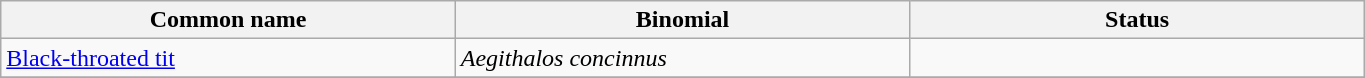<table width=72% class="wikitable">
<tr>
<th width=24%>Common name</th>
<th width=24%>Binomial</th>
<th width=24%>Status</th>
</tr>
<tr>
<td><a href='#'>Black-throated tit</a></td>
<td><em>Aegithalos concinnus</em></td>
<td></td>
</tr>
<tr>
</tr>
</table>
